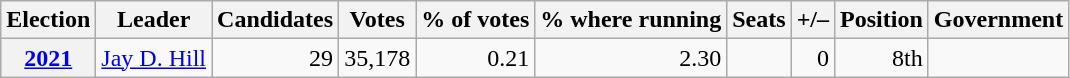<table class="wikitable" style="text-align: right;">
<tr>
<th>Election</th>
<th>Leader</th>
<th>Candidates</th>
<th>Votes</th>
<th>% of votes</th>
<th>% where running</th>
<th>Seats</th>
<th>+/–</th>
<th>Position</th>
<th>Government</th>
</tr>
<tr>
<th><a href='#'>2021</a></th>
<td rowspan="1" !><a href='#'>Jay D. Hill</a></td>
<td>29</td>
<td>35,178</td>
<td>0.21</td>
<td>2.30</td>
<td></td>
<td> 0</td>
<td> 8th</td>
<td></td>
</tr>
</table>
